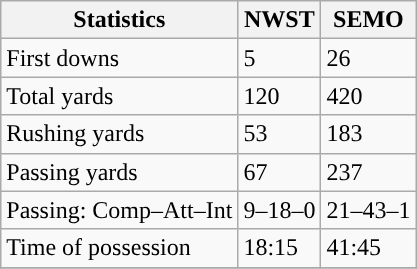<table class="wikitable" style="float: left;">
<tr>
<th>Statistics</th>
<th>NWST</th>
<th>SEMO</th>
</tr>
<tr>
<td>First downs</td>
<td>5</td>
<td>26</td>
</tr>
<tr>
<td>Total yards</td>
<td>120</td>
<td>420</td>
</tr>
<tr>
<td>Rushing yards</td>
<td>53</td>
<td>183</td>
</tr>
<tr>
<td>Passing yards</td>
<td>67</td>
<td>237</td>
</tr>
<tr>
<td>Passing: Comp–Att–Int</td>
<td>9–18–0</td>
<td>21–43–1</td>
</tr>
<tr>
<td>Time of possession</td>
<td>18:15</td>
<td>41:45</td>
</tr>
<tr>
</tr>
</table>
